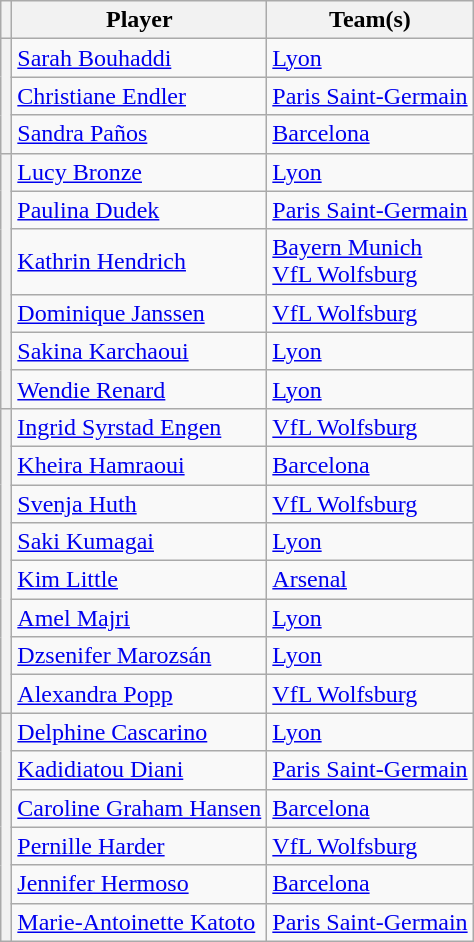<table class="wikitable" style="text-align:center">
<tr>
<th></th>
<th>Player</th>
<th>Team(s)</th>
</tr>
<tr>
<th rowspan="3"></th>
<td align="left"> <a href='#'>Sarah Bouhaddi</a></td>
<td align="left"> <a href='#'>Lyon</a></td>
</tr>
<tr>
<td align="left"> <a href='#'>Christiane Endler</a></td>
<td align="left"> <a href='#'>Paris Saint-Germain</a></td>
</tr>
<tr>
<td align="left"> <a href='#'>Sandra Paños</a></td>
<td align="left"> <a href='#'>Barcelona</a></td>
</tr>
<tr>
<th rowspan="6"></th>
<td align="left"> <a href='#'>Lucy Bronze</a></td>
<td align="left"> <a href='#'>Lyon</a></td>
</tr>
<tr>
<td align="left"> <a href='#'>Paulina Dudek</a></td>
<td align="left"> <a href='#'>Paris Saint-Germain</a></td>
</tr>
<tr>
<td align="left"> <a href='#'>Kathrin Hendrich</a></td>
<td align="left"> <a href='#'>Bayern Munich</a><br> <a href='#'>VfL Wolfsburg</a></td>
</tr>
<tr>
<td align="left"> <a href='#'>Dominique Janssen</a></td>
<td align="left"> <a href='#'>VfL Wolfsburg</a></td>
</tr>
<tr>
<td align="left"> <a href='#'>Sakina Karchaoui</a></td>
<td align="left"> <a href='#'>Lyon</a></td>
</tr>
<tr>
<td align="left"> <a href='#'>Wendie Renard</a></td>
<td align="left"> <a href='#'>Lyon</a></td>
</tr>
<tr>
<th rowspan="8"></th>
<td align="left"> <a href='#'>Ingrid Syrstad Engen</a></td>
<td align="left"> <a href='#'>VfL Wolfsburg</a></td>
</tr>
<tr>
<td align="left"> <a href='#'>Kheira Hamraoui</a></td>
<td align="left"> <a href='#'>Barcelona</a></td>
</tr>
<tr>
<td align="left"> <a href='#'>Svenja Huth</a></td>
<td align="left"> <a href='#'>VfL Wolfsburg</a></td>
</tr>
<tr>
<td align="left"> <a href='#'>Saki Kumagai</a></td>
<td align="left"> <a href='#'>Lyon</a></td>
</tr>
<tr>
<td align="left"> <a href='#'>Kim Little</a></td>
<td align="left"> <a href='#'>Arsenal</a></td>
</tr>
<tr>
<td align="left"> <a href='#'>Amel Majri</a></td>
<td align="left"> <a href='#'>Lyon</a></td>
</tr>
<tr>
<td align="left"> <a href='#'>Dzsenifer Marozsán</a></td>
<td align="left"> <a href='#'>Lyon</a></td>
</tr>
<tr>
<td align="left"> <a href='#'>Alexandra Popp</a></td>
<td align="left"> <a href='#'>VfL Wolfsburg</a></td>
</tr>
<tr>
<th rowspan="6"></th>
<td align="left"> <a href='#'>Delphine Cascarino</a></td>
<td align="left"> <a href='#'>Lyon</a></td>
</tr>
<tr>
<td align="left"> <a href='#'>Kadidiatou Diani</a></td>
<td align="left"> <a href='#'>Paris Saint-Germain</a></td>
</tr>
<tr>
<td align="left"> <a href='#'>Caroline Graham Hansen</a></td>
<td align="left"> <a href='#'>Barcelona</a></td>
</tr>
<tr>
<td align="left"> <a href='#'>Pernille Harder</a></td>
<td align="left"> <a href='#'>VfL Wolfsburg</a></td>
</tr>
<tr>
<td align="left"> <a href='#'>Jennifer Hermoso</a></td>
<td align="left"> <a href='#'>Barcelona</a></td>
</tr>
<tr>
<td align="left"> <a href='#'>Marie-Antoinette Katoto</a></td>
<td align="left"> <a href='#'>Paris Saint-Germain</a></td>
</tr>
</table>
